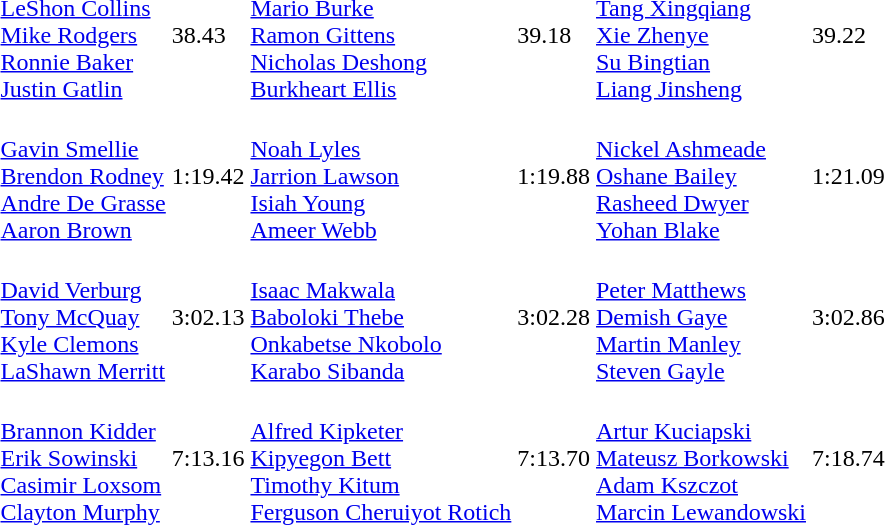<table>
<tr>
<td></td>
<td><br><a href='#'>LeShon Collins</a><br><a href='#'>Mike Rodgers</a><br><a href='#'>Ronnie Baker</a><br><a href='#'>Justin Gatlin</a></td>
<td>38.43</td>
<td><br><a href='#'>Mario Burke</a><br><a href='#'>Ramon Gittens</a><br><a href='#'>Nicholas Deshong</a><br><a href='#'>Burkheart Ellis</a></td>
<td>39.18</td>
<td><br><a href='#'>Tang Xingqiang</a><br><a href='#'>Xie Zhenye</a><br><a href='#'>Su Bingtian</a><br><a href='#'>Liang Jinsheng</a></td>
<td>39.22</td>
</tr>
<tr>
<td></td>
<td><br><a href='#'>Gavin Smellie</a><br><a href='#'>Brendon Rodney</a><br><a href='#'>Andre De Grasse</a><br><a href='#'>Aaron Brown</a></td>
<td>1:19.42</td>
<td><br><a href='#'>Noah Lyles</a><br><a href='#'>Jarrion Lawson</a><br><a href='#'>Isiah Young</a><br><a href='#'>Ameer Webb</a></td>
<td>1:19.88</td>
<td><br><a href='#'>Nickel Ashmeade</a><br><a href='#'>Oshane Bailey</a><br><a href='#'>Rasheed Dwyer</a><br><a href='#'>Yohan Blake</a></td>
<td>1:21.09</td>
</tr>
<tr>
<td></td>
<td><br><a href='#'>David Verburg</a><br><a href='#'>Tony McQuay</a><br><a href='#'>Kyle Clemons</a><br><a href='#'>LaShawn Merritt</a></td>
<td>3:02.13</td>
<td><br><a href='#'>Isaac Makwala</a><br><a href='#'>Baboloki Thebe</a><br><a href='#'>Onkabetse Nkobolo</a><br><a href='#'>Karabo Sibanda</a></td>
<td>3:02.28</td>
<td><br><a href='#'>Peter Matthews</a><br><a href='#'>Demish Gaye</a><br><a href='#'>Martin Manley</a><br><a href='#'>Steven Gayle</a></td>
<td>3:02.86</td>
</tr>
<tr>
<td></td>
<td><br><a href='#'>Brannon Kidder</a><br><a href='#'>Erik Sowinski</a><br><a href='#'>Casimir Loxsom</a><br><a href='#'>Clayton Murphy</a></td>
<td>7:13.16</td>
<td><br><a href='#'>Alfred Kipketer</a><br><a href='#'>Kipyegon Bett</a><br><a href='#'>Timothy Kitum</a><br><a href='#'>Ferguson Cheruiyot Rotich</a></td>
<td>7:13.70</td>
<td><br><a href='#'>Artur Kuciapski</a><br><a href='#'>Mateusz Borkowski</a><br><a href='#'>Adam Kszczot</a><br><a href='#'>Marcin Lewandowski</a></td>
<td>7:18.74</td>
</tr>
</table>
